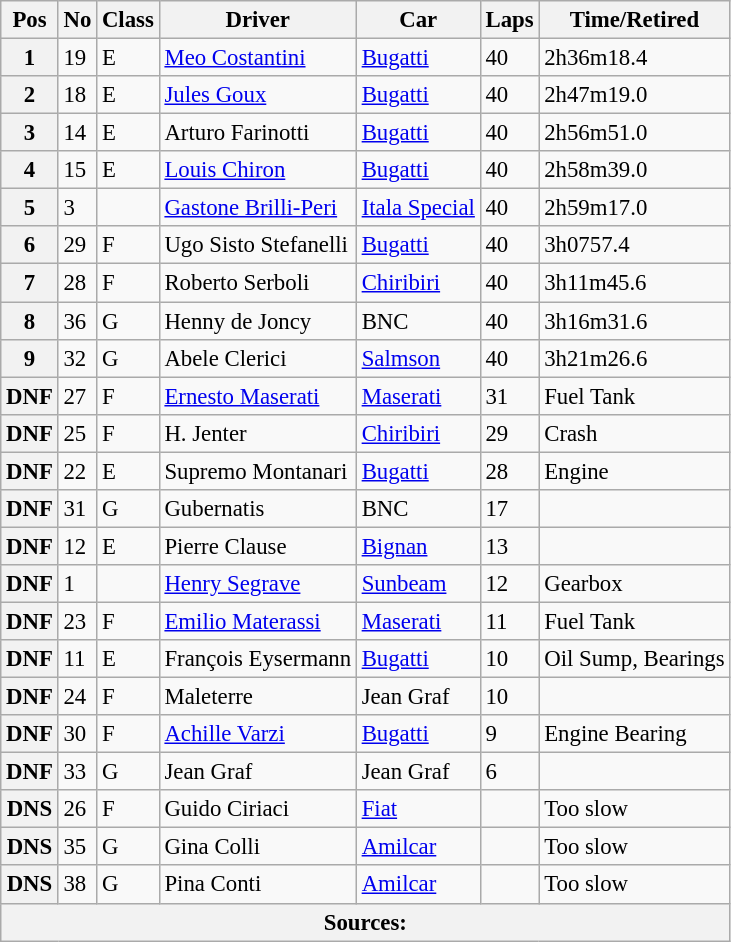<table class="wikitable" style="font-size: 95%;">
<tr>
<th>Pos</th>
<th>No</th>
<th>Class</th>
<th>Driver</th>
<th>Car</th>
<th>Laps</th>
<th>Time/Retired</th>
</tr>
<tr>
<th>1</th>
<td>19</td>
<td>E</td>
<td> <a href='#'>Meo Costantini</a></td>
<td><a href='#'>Bugatti</a></td>
<td>40</td>
<td>2h36m18.4</td>
</tr>
<tr>
<th>2</th>
<td>18</td>
<td>E</td>
<td> <a href='#'>Jules Goux</a></td>
<td><a href='#'>Bugatti</a></td>
<td>40</td>
<td>2h47m19.0</td>
</tr>
<tr>
<th>3</th>
<td>14</td>
<td>E</td>
<td> Arturo Farinotti</td>
<td><a href='#'>Bugatti</a></td>
<td>40</td>
<td>2h56m51.0</td>
</tr>
<tr>
<th>4</th>
<td>15</td>
<td>E</td>
<td> <a href='#'>Louis Chiron</a></td>
<td><a href='#'>Bugatti</a></td>
<td>40</td>
<td>2h58m39.0</td>
</tr>
<tr>
<th>5</th>
<td>3</td>
<td></td>
<td> <a href='#'>Gastone Brilli-Peri</a></td>
<td><a href='#'>Itala Special</a></td>
<td>40</td>
<td>2h59m17.0</td>
</tr>
<tr>
<th>6</th>
<td>29</td>
<td>F</td>
<td> Ugo Sisto Stefanelli</td>
<td><a href='#'>Bugatti</a></td>
<td>40</td>
<td>3h0757.4</td>
</tr>
<tr>
<th>7</th>
<td>28</td>
<td>F</td>
<td> Roberto Serboli</td>
<td><a href='#'>Chiribiri</a></td>
<td>40</td>
<td>3h11m45.6</td>
</tr>
<tr>
<th>8</th>
<td>36</td>
<td>G</td>
<td> Henny de Joncy</td>
<td>BNC</td>
<td>40</td>
<td>3h16m31.6</td>
</tr>
<tr>
<th>9</th>
<td>32</td>
<td>G</td>
<td> Abele Clerici</td>
<td><a href='#'>Salmson</a></td>
<td>40</td>
<td>3h21m26.6</td>
</tr>
<tr>
<th>DNF</th>
<td>27</td>
<td>F</td>
<td> <a href='#'>Ernesto Maserati</a></td>
<td><a href='#'>Maserati</a></td>
<td>31</td>
<td>Fuel Tank</td>
</tr>
<tr>
<th>DNF</th>
<td>25</td>
<td>F</td>
<td>H. Jenter</td>
<td><a href='#'>Chiribiri</a></td>
<td>29</td>
<td>Crash</td>
</tr>
<tr>
<th>DNF</th>
<td>22</td>
<td>E</td>
<td> Supremo Montanari</td>
<td><a href='#'>Bugatti</a></td>
<td>28</td>
<td>Engine</td>
</tr>
<tr>
<th>DNF</th>
<td>31</td>
<td>G</td>
<td>Gubernatis</td>
<td>BNC</td>
<td>17</td>
<td></td>
</tr>
<tr>
<th>DNF</th>
<td>12</td>
<td>E</td>
<td>Pierre Clause</td>
<td><a href='#'>Bignan</a></td>
<td>13</td>
<td></td>
</tr>
<tr>
<th>DNF</th>
<td>1</td>
<td></td>
<td> <a href='#'>Henry Segrave</a></td>
<td><a href='#'>Sunbeam</a></td>
<td>12</td>
<td>Gearbox</td>
</tr>
<tr>
<th>DNF</th>
<td>23</td>
<td>F</td>
<td> <a href='#'>Emilio Materassi</a></td>
<td><a href='#'>Maserati</a></td>
<td>11</td>
<td>Fuel Tank</td>
</tr>
<tr>
<th>DNF</th>
<td>11</td>
<td>E</td>
<td> François Eysermann</td>
<td><a href='#'>Bugatti</a></td>
<td>10</td>
<td>Oil Sump, Bearings</td>
</tr>
<tr>
<th>DNF</th>
<td>24</td>
<td>F</td>
<td>Maleterre</td>
<td>Jean Graf</td>
<td>10</td>
<td></td>
</tr>
<tr>
<th>DNF</th>
<td>30</td>
<td>F</td>
<td> <a href='#'>Achille Varzi</a></td>
<td><a href='#'>Bugatti</a></td>
<td>9</td>
<td>Engine Bearing</td>
</tr>
<tr>
<th>DNF</th>
<td>33</td>
<td>G</td>
<td>Jean Graf</td>
<td>Jean Graf</td>
<td>6</td>
<td></td>
</tr>
<tr>
<th>DNS</th>
<td>26</td>
<td>F</td>
<td>Guido Ciriaci</td>
<td><a href='#'>Fiat</a></td>
<td></td>
<td>Too slow</td>
</tr>
<tr>
<th>DNS</th>
<td>35</td>
<td>G</td>
<td>Gina Colli</td>
<td><a href='#'>Amilcar</a></td>
<td></td>
<td>Too slow</td>
</tr>
<tr>
<th>DNS</th>
<td>38</td>
<td>G</td>
<td>Pina Conti</td>
<td><a href='#'>Amilcar</a></td>
<td></td>
<td>Too slow</td>
</tr>
<tr>
<th colspan=7>Sources:</th>
</tr>
</table>
